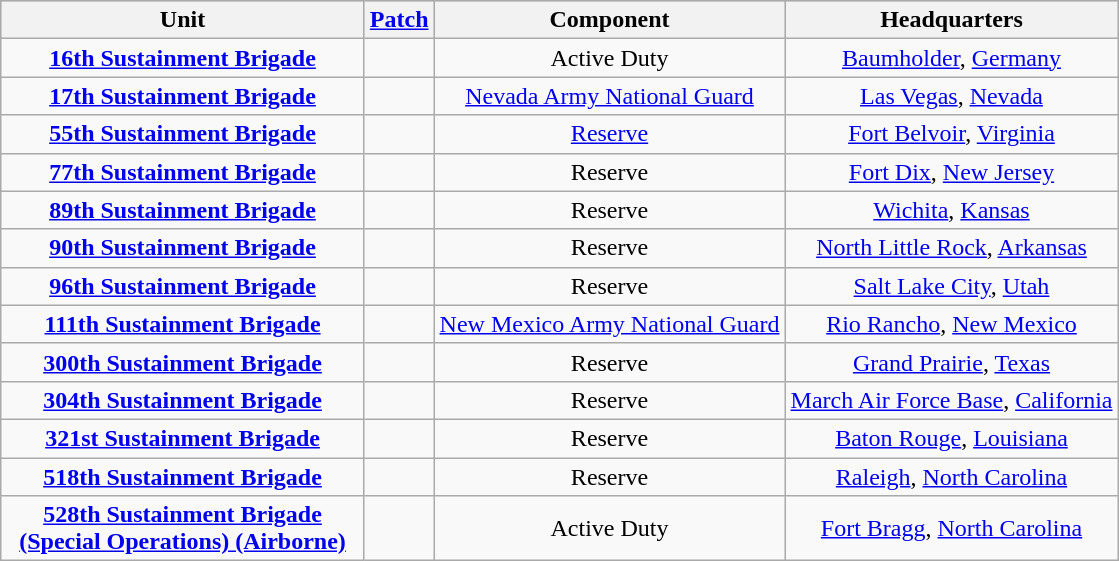<table class="wikitable" style="text-align:center">
<tr bgcolor="#CCCCCC">
<th width=235px><strong>Unit</strong></th>
<th><strong><a href='#'>Patch</a></strong></th>
<th><strong>Component</strong></th>
<th><strong>Headquarters</strong></th>
</tr>
<tr>
<td><strong><a href='#'>16th Sustainment Brigade</a></strong></td>
<td></td>
<td>Active Duty</td>
<td><a href='#'>Baumholder</a>, <a href='#'>Germany</a></td>
</tr>
<tr>
<td><strong><a href='#'>17th Sustainment Brigade</a></strong></td>
<td></td>
<td><a href='#'>Nevada Army National Guard</a></td>
<td><a href='#'>Las Vegas</a>, <a href='#'>Nevada</a></td>
</tr>
<tr>
<td><strong><a href='#'>55th Sustainment Brigade</a></strong></td>
<td></td>
<td><a href='#'>Reserve</a></td>
<td><a href='#'>Fort Belvoir</a>, <a href='#'>Virginia</a></td>
</tr>
<tr>
<td><strong><a href='#'>77th Sustainment Brigade</a></strong></td>
<td></td>
<td>Reserve</td>
<td><a href='#'>Fort Dix</a>, <a href='#'>New Jersey</a></td>
</tr>
<tr>
<td><strong><a href='#'>89th Sustainment Brigade</a></strong></td>
<td></td>
<td>Reserve</td>
<td><a href='#'>Wichita</a>, <a href='#'>Kansas</a></td>
</tr>
<tr>
<td><strong><a href='#'>90th Sustainment Brigade</a></strong></td>
<td></td>
<td>Reserve</td>
<td><a href='#'>North Little Rock</a>, <a href='#'>Arkansas</a></td>
</tr>
<tr>
<td><strong><a href='#'>96th Sustainment Brigade</a></strong></td>
<td></td>
<td>Reserve</td>
<td><a href='#'>Salt Lake City</a>, <a href='#'>Utah</a></td>
</tr>
<tr>
<td><strong><a href='#'>111th Sustainment Brigade</a></strong></td>
<td></td>
<td><a href='#'>New Mexico Army National Guard</a></td>
<td><a href='#'>Rio Rancho</a>, <a href='#'>New Mexico</a></td>
</tr>
<tr>
<td><strong><a href='#'>300th Sustainment Brigade</a></strong></td>
<td></td>
<td>Reserve</td>
<td><a href='#'>Grand Prairie</a>, <a href='#'>Texas</a></td>
</tr>
<tr>
<td><strong><a href='#'>304th Sustainment Brigade</a></strong></td>
<td></td>
<td>Reserve</td>
<td><a href='#'>March Air Force Base</a>, <a href='#'>California</a></td>
</tr>
<tr>
<td><strong><a href='#'>321st Sustainment Brigade</a></strong></td>
<td></td>
<td>Reserve</td>
<td><a href='#'>Baton Rouge</a>, <a href='#'>Louisiana</a></td>
</tr>
<tr>
<td><strong><a href='#'>518th Sustainment Brigade</a></strong></td>
<td></td>
<td>Reserve</td>
<td><a href='#'>Raleigh</a>, <a href='#'>North Carolina</a></td>
</tr>
<tr>
<td><strong><a href='#'>528th Sustainment Brigade (Special Operations) (Airborne)</a></strong></td>
<td></td>
<td>Active Duty</td>
<td><a href='#'>Fort Bragg</a>, <a href='#'>North Carolina</a></td>
</tr>
</table>
